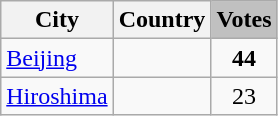<table class="wikitable">
<tr>
<th>City</th>
<th>Country</th>
<td style="background:silver;"><strong>Votes</strong></td>
</tr>
<tr>
<td><a href='#'>Beijing</a></td>
<td></td>
<td style="text-align:center;"><strong>44</strong></td>
</tr>
<tr>
<td><a href='#'>Hiroshima</a></td>
<td></td>
<td style="text-align:center;">23</td>
</tr>
</table>
